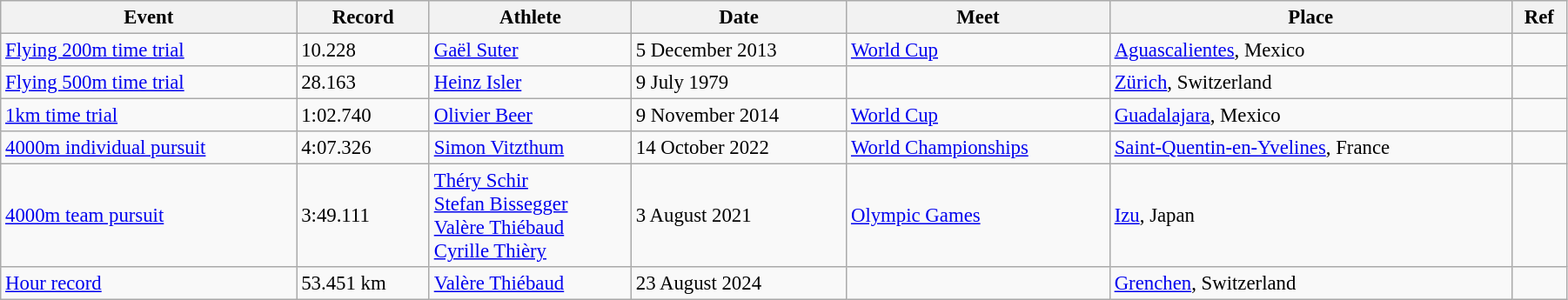<table class="wikitable" style="font-size:95%; width: 95%;">
<tr>
<th>Event</th>
<th>Record</th>
<th>Athlete</th>
<th>Date</th>
<th>Meet</th>
<th>Place</th>
<th>Ref</th>
</tr>
<tr>
<td><a href='#'>Flying 200m time trial</a></td>
<td>10.228</td>
<td><a href='#'>Gaël Suter</a></td>
<td>5 December 2013</td>
<td><a href='#'>World Cup</a></td>
<td><a href='#'>Aguascalientes</a>, Mexico</td>
<td></td>
</tr>
<tr>
<td><a href='#'>Flying 500m time trial</a></td>
<td>28.163</td>
<td><a href='#'>Heinz Isler</a></td>
<td>9 July 1979</td>
<td></td>
<td><a href='#'>Zürich</a>, Switzerland</td>
<td></td>
</tr>
<tr>
<td><a href='#'>1km time trial</a></td>
<td>1:02.740</td>
<td><a href='#'>Olivier Beer</a></td>
<td>9 November 2014</td>
<td><a href='#'>World Cup</a></td>
<td><a href='#'>Guadalajara</a>, Mexico</td>
<td></td>
</tr>
<tr>
<td><a href='#'>4000m individual pursuit</a></td>
<td>4:07.326</td>
<td><a href='#'>Simon Vitzthum</a></td>
<td>14 October 2022</td>
<td><a href='#'>World Championships</a></td>
<td><a href='#'>Saint-Quentin-en-Yvelines</a>, France</td>
<td></td>
</tr>
<tr>
<td><a href='#'>4000m team pursuit</a></td>
<td>3:49.111</td>
<td><a href='#'>Théry Schir</a><br><a href='#'>Stefan Bissegger</a><br><a href='#'>Valère Thiébaud</a><br><a href='#'>Cyrille Thièry</a></td>
<td>3 August 2021</td>
<td><a href='#'>Olympic Games</a></td>
<td><a href='#'>Izu</a>, Japan</td>
<td></td>
</tr>
<tr>
<td><a href='#'>Hour record</a></td>
<td>53.451 km</td>
<td><a href='#'>Valère Thiébaud</a></td>
<td>23 August 2024</td>
<td></td>
<td><a href='#'>Grenchen</a>, Switzerland</td>
<td></td>
</tr>
</table>
